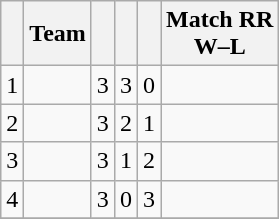<table class="wikitable">
<tr>
<th -Pos></th>
<th>Team</th>
<th Played></th>
<th Won></th>
<th Lost></th>
<th>Match RR <br>W–L</th>
</tr>
<tr>
<td>1</td>
<td><strong></strong></td>
<td>3</td>
<td>3</td>
<td>0</td>
<td></td>
</tr>
<tr>
<td>2</td>
<td></td>
<td>3</td>
<td>2</td>
<td>1</td>
<td></td>
</tr>
<tr>
<td>3</td>
<td></td>
<td>3</td>
<td>1</td>
<td>2</td>
<td></td>
</tr>
<tr>
<td>4</td>
<td></td>
<td>3</td>
<td>0</td>
<td>3</td>
<td></td>
</tr>
<tr>
</tr>
</table>
